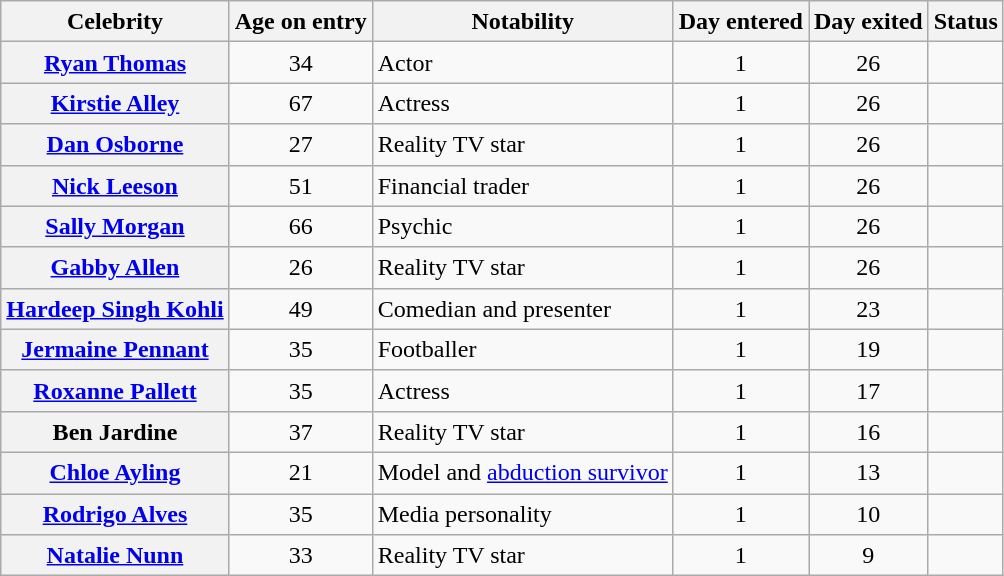<table class="wikitable sortable" style="text-align:left; line-height:20px; width:auto;">
<tr>
<th scope="col">Celebrity</th>
<th scope="col">Age on entry</th>
<th scope="col">Notability</th>
<th scope="col">Day entered</th>
<th scope="col">Day exited</th>
<th scope="col">Status</th>
</tr>
<tr>
<th scope="row"><a href='#'>Ryan Thomas</a></th>
<td align="center">34</td>
<td>Actor</td>
<td align="center">1</td>
<td align="center">26</td>
<td></td>
</tr>
<tr>
<th scope="row"><a href='#'>Kirstie Alley</a></th>
<td align="center">67</td>
<td>Actress</td>
<td align="center">1</td>
<td align="center">26</td>
<td></td>
</tr>
<tr>
<th scope="row"><a href='#'>Dan Osborne</a></th>
<td align="center">27</td>
<td>Reality TV star</td>
<td align="center">1</td>
<td align="center">26</td>
<td></td>
</tr>
<tr>
<th scope="row"><a href='#'>Nick Leeson</a></th>
<td align="center">51</td>
<td>Financial trader</td>
<td align="center">1</td>
<td align="center">26</td>
<td></td>
</tr>
<tr>
<th scope="row"><a href='#'>Sally Morgan</a></th>
<td align="center">66</td>
<td>Psychic</td>
<td align="center">1</td>
<td align="center">26</td>
<td></td>
</tr>
<tr>
<th scope="row"><a href='#'>Gabby Allen</a></th>
<td align="center">26</td>
<td>Reality TV star</td>
<td align="center">1</td>
<td align="center">26</td>
<td></td>
</tr>
<tr>
<th scope="row"><a href='#'>Hardeep Singh Kohli</a></th>
<td align="center">49</td>
<td>Comedian and presenter</td>
<td align="center">1</td>
<td align="center">23</td>
<td></td>
</tr>
<tr>
<th scope="row"><a href='#'>Jermaine Pennant</a></th>
<td align="center">35</td>
<td>Footballer</td>
<td align="center">1</td>
<td align="center">19</td>
<td></td>
</tr>
<tr>
<th scope="row"><a href='#'>Roxanne Pallett</a></th>
<td align="center">35</td>
<td>Actress</td>
<td align="center">1</td>
<td align="center">17</td>
<td></td>
</tr>
<tr>
<th scope="row">Ben Jardine</th>
<td align="center">37</td>
<td>Reality TV star</td>
<td align="center">1</td>
<td align="center">16</td>
<td></td>
</tr>
<tr>
<th scope="row"><a href='#'>Chloe Ayling</a></th>
<td align="center">21</td>
<td>Model and <a href='#'>abduction survivor</a></td>
<td align="center">1</td>
<td align="center">13</td>
<td></td>
</tr>
<tr>
<th scope="row"><a href='#'>Rodrigo Alves</a></th>
<td align="center">35</td>
<td>Media personality</td>
<td align="center">1</td>
<td align="center">10</td>
<td></td>
</tr>
<tr>
<th scope="row"><a href='#'>Natalie Nunn</a></th>
<td align="center">33</td>
<td>Reality TV star</td>
<td align="center">1</td>
<td align="center">9</td>
<td></td>
</tr>
</table>
